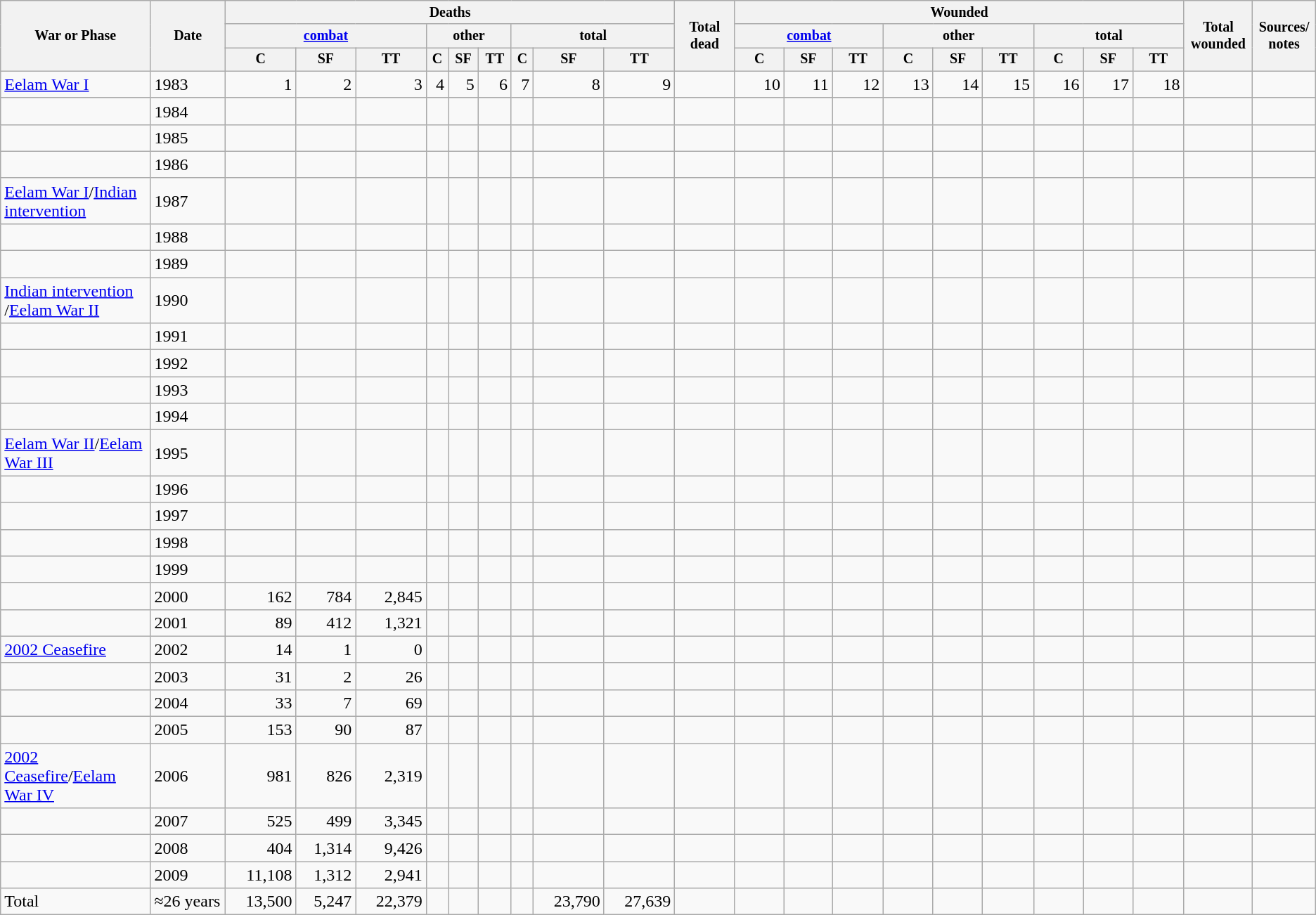<table class="wikitable">
<tr style="font-size:smaller">
<th width=10% rowspan="3">War or Phase</th>
<th width=5% rowspan="3">Date</th>
<th width=30% colspan="9">Deaths</th>
<th width=4% rowspan="3">Total dead</th>
<th width=30% colspan="9">Wounded</th>
<th width=4% rowspan="3">Total wounded</th>
<th width=3% rowspan="3">Sources/<br>notes</th>
</tr>
<tr style="font-size:smaller">
<th colspan="3"><a href='#'>combat</a></th>
<th colspan="3">other</th>
<th colspan="3">total</th>
<th colspan="3"><a href='#'>combat</a></th>
<th colspan="3">other</th>
<th colspan="3">total</th>
</tr>
<tr style="font-size:smaller">
<th colspan="1">C</th>
<th colspan="1">SF</th>
<th colspan="1">TT</th>
<th colspan="1">C</th>
<th colspan="1">SF</th>
<th colspan="1">TT</th>
<th colspan="1">C</th>
<th colspan="1">SF</th>
<th colspan="1">TT</th>
<th colspan="1">C</th>
<th colspan="1">SF</th>
<th colspan="1">TT</th>
<th colspan="1">C</th>
<th colspan="1">SF</th>
<th colspan="1">TT</th>
<th colspan="1">C</th>
<th colspan="1">SF</th>
<th colspan="1">TT</th>
</tr>
<tr>
<td><a href='#'>Eelam War I</a></td>
<td>1983</td>
<td align="right" Civilians CD>1</td>
<td align="right" Security Force CD>2</td>
<td align="right" LTTE CD>3</td>
<td align="right" Civilians OD>4</td>
<td align="right" Security Force OD>5</td>
<td align="right" LTTE OD>6</td>
<td align="right" Civilians TD>7</td>
<td align="right" Security Force TD>8</td>
<td align="right" LTTE TD>9</td>
<td align="right" dead></td>
<td align="right" Civilians CW>10</td>
<td align="right" Security Force CW>11</td>
<td align="right" LTTE CW>12</td>
<td align="right" Civilians OW>13</td>
<td align="right" Security Force OW>14</td>
<td align="right" LTTE OW>15</td>
<td align="right" Civilians TW>16</td>
<td align="right" Security Force TW>17</td>
<td align="right" LTTE TW>18</td>
<td align="right" wounded></td>
<td></td>
</tr>
<tr>
<td></td>
<td>1984</td>
<td align="right" Civilians CD></td>
<td align="right" Security Force CD></td>
<td align="right" LTTE CD></td>
<td align="right" Civilians OD></td>
<td align="right" Security Force OD></td>
<td align="right" LTTE OD></td>
<td align="right" Civilians TD></td>
<td align="right" Security Force TD></td>
<td align="right" LTTE TD></td>
<td align="right" dead></td>
<td align="right" Civilians CW></td>
<td align="right" Security Force CW></td>
<td align="right" LTTE CW></td>
<td align="right" Civilians OW></td>
<td align="right" Security Force OW></td>
<td align="right" LTTE OW></td>
<td align="right" Civilians TW></td>
<td align="right" Security Force TW></td>
<td align="right" LTTE TW></td>
<td align="right" wounded></td>
<td></td>
</tr>
<tr>
<td></td>
<td>1985</td>
<td align="right" Civilians CD></td>
<td align="right" Security Force CD></td>
<td align="right" LTTE CD></td>
<td align="right" Civilians OD></td>
<td align="right" Security Force OD></td>
<td align="right" LTTE OD></td>
<td align="right" Civilians TD></td>
<td align="right" Security Force TD></td>
<td align="right" LTTE TD></td>
<td align="right" dead></td>
<td align="right" Civilians CW></td>
<td align="right" Security Force CW></td>
<td align="right" LTTE CW></td>
<td align="right" Civilians OW></td>
<td align="right" Security Force OW></td>
<td align="right" LTTE OW></td>
<td align="right" Civilians TW></td>
<td align="right" Security Force TW></td>
<td align="right" LTTE TW></td>
<td align="right" wounded></td>
<td></td>
</tr>
<tr>
<td></td>
<td>1986</td>
<td align="right" Civilians CD></td>
<td align="right" Security Force CD></td>
<td align="right" LTTE CD></td>
<td align="right" Civilians OD></td>
<td align="right" Security Force OD></td>
<td align="right" LTTE OD></td>
<td align="right" Civilians TD></td>
<td align="right" Security Force TD></td>
<td align="right" LTTE TD></td>
<td align="right" dead></td>
<td align="right" Civilians CW></td>
<td align="right" Security Force CW></td>
<td align="right" LTTE CW></td>
<td align="right" Civilians OW></td>
<td align="right" Security Force OW></td>
<td align="right" LTTE OW></td>
<td align="right" Civilians TW></td>
<td align="right" Security Force TW></td>
<td align="right" LTTE TW></td>
<td align="right" wounded></td>
<td></td>
</tr>
<tr>
<td><a href='#'>Eelam War I</a>/<a href='#'>Indian intervention</a></td>
<td>1987</td>
<td align="right" Civilians CD></td>
<td align="right" Security Force CD></td>
<td align="right" LTTE CD></td>
<td align="right" Civilians OD></td>
<td align="right" Security Force OD></td>
<td align="right" LTTE OD></td>
<td align="right" Civilians TD></td>
<td align="right" Security Force TD></td>
<td align="right" LTTE TD></td>
<td align="right" dead></td>
<td align="right" Civilians CW></td>
<td align="right" Security Force CW></td>
<td align="right" LTTE CW></td>
<td align="right" Civilians OW></td>
<td align="right" Security Force OW></td>
<td align="right" LTTE OW></td>
<td align="right" Civilians TW></td>
<td align="right" Security Force TW></td>
<td align="right" LTTE TW></td>
<td align="right" wounded></td>
<td></td>
</tr>
<tr>
<td></td>
<td>1988</td>
<td align="right" Civilians CD></td>
<td align="right" Security Force CD></td>
<td align="right" LTTE CD></td>
<td align="right" Civilians OD></td>
<td align="right" Security Force OD></td>
<td align="right" LTTE OD></td>
<td align="right" Civilians TD></td>
<td align="right" Security Force TD></td>
<td align="right" LTTE TD></td>
<td align="right" dead></td>
<td align="right" Civilians CW></td>
<td align="right" Security Force CW></td>
<td align="right" LTTE CW></td>
<td align="right" Civilians OW></td>
<td align="right" Security Force OW></td>
<td align="right" LTTE OW></td>
<td align="right" Civilians TW></td>
<td align="right" Security Force TW></td>
<td align="right" LTTE TW></td>
<td align="right" wounded></td>
<td></td>
</tr>
<tr>
<td></td>
<td>1989</td>
<td align="right" Civilians CD></td>
<td align="right" Security Force CD></td>
<td align="right" LTTE CD></td>
<td align="right" Civilians OD></td>
<td align="right" Security Force OD></td>
<td align="right" LTTE OD></td>
<td align="right" Civilians TD></td>
<td align="right" Security Force TD></td>
<td align="right" LTTE TD></td>
<td align="right" dead></td>
<td align="right" Civilians CW></td>
<td align="right" Security Force CW></td>
<td align="right" LTTE CW></td>
<td align="right" Civilians OW></td>
<td align="right" Security Force OW></td>
<td align="right" LTTE OW></td>
<td align="right" Civilians TW></td>
<td align="right" Security Force TW></td>
<td align="right" LTTE TW></td>
<td align="right" wounded></td>
<td></td>
</tr>
<tr>
<td><a href='#'>Indian intervention</a><br>/<a href='#'>Eelam War II</a></td>
<td>1990</td>
<td align="right" Civilians CD></td>
<td align="right" Security Force CD></td>
<td align="right" LTTE CD></td>
<td align="right" Civilians OD></td>
<td align="right" Security Force OD></td>
<td align="right" LTTE OD></td>
<td align="right" Civilians TD></td>
<td align="right" Security Force TD></td>
<td align="right" LTTE TD></td>
<td align="right" dead></td>
<td align="right" Civilians CW></td>
<td align="right" Security Force CW></td>
<td align="right" LTTE CW></td>
<td align="right" Civilians OW></td>
<td align="right" Security Force OW></td>
<td align="right" LTTE OW></td>
<td align="right" Civilians TW></td>
<td align="right" Security Force TW></td>
<td align="right" LTTE TW></td>
<td align="right" wounded></td>
<td></td>
</tr>
<tr>
<td></td>
<td>1991</td>
<td align="right" Civilians CD></td>
<td align="right" Security Force CD></td>
<td align="right" LTTE CD></td>
<td align="right" Civilians OD></td>
<td align="right" Security Force OD></td>
<td align="right" LTTE OD></td>
<td align="right" Civilians TD></td>
<td align="right" Security Force TD></td>
<td align="right" LTTE TD></td>
<td align="right" dead></td>
<td align="right" Civilians CW></td>
<td align="right" Security Force CW></td>
<td align="right" LTTE CW></td>
<td align="right" Civilians OW></td>
<td align="right" Security Force OW></td>
<td align="right" LTTE OW></td>
<td align="right" Civilians TW></td>
<td align="right" Security Force TW></td>
<td align="right" LTTE TW></td>
<td align="right" wounded></td>
<td></td>
</tr>
<tr>
<td></td>
<td>1992</td>
<td align="right" Civilians CD></td>
<td align="right" Security Force CD></td>
<td align="right" LTTE CD></td>
<td align="right" Civilians OD></td>
<td align="right" Security Force OD></td>
<td align="right" LTTE OD></td>
<td align="right" Civilians TD></td>
<td align="right" Security Force TD></td>
<td align="right" LTTE TD></td>
<td align="right" dead></td>
<td align="right" Civilians CW></td>
<td align="right" Security Force CW></td>
<td align="right" LTTE CW></td>
<td align="right" Civilians OW></td>
<td align="right" Security Force OW></td>
<td align="right" LTTE OW></td>
<td align="right" Civilians TW></td>
<td align="right" Security Force TW></td>
<td align="right" LTTE TW></td>
<td align="right" wounded></td>
<td></td>
</tr>
<tr>
<td></td>
<td>1993</td>
<td align="right" Civilians CD></td>
<td align="right" Security Force CD></td>
<td align="right" LTTE CD></td>
<td align="right" Civilians OD></td>
<td align="right" Security Force OD></td>
<td align="right" LTTE OD></td>
<td align="right" Civilians TD></td>
<td align="right" Security Force TD></td>
<td align="right" LTTE TD></td>
<td align="right" dead></td>
<td align="right" Civilians CW></td>
<td align="right" Security Force CW></td>
<td align="right" LTTE CW></td>
<td align="right" Civilians OW></td>
<td align="right" Security Force OW></td>
<td align="right" LTTE OW></td>
<td align="right" Civilians TW></td>
<td align="right" Security Force TW></td>
<td align="right" LTTE TW></td>
<td align="right" wounded></td>
<td></td>
</tr>
<tr>
<td></td>
<td>1994</td>
<td align="right" Civilians CD></td>
<td align="right" Security Force CD></td>
<td align="right" LTTE CD></td>
<td align="right" Civilians OD></td>
<td align="right" Security Force OD></td>
<td align="right" LTTE OD></td>
<td align="right" Civilians TD></td>
<td align="right" Security Force TD></td>
<td align="right" LTTE TD></td>
<td align="right" dead></td>
<td align="right" Civilians CW></td>
<td align="right" Security Force CW></td>
<td align="right" LTTE CW></td>
<td align="right" Civilians OW></td>
<td align="right" Security Force OW></td>
<td align="right" LTTE OW></td>
<td align="right" Civilians TW></td>
<td align="right" Security Force TW></td>
<td align="right" LTTE TW></td>
<td align="right" wounded></td>
<td></td>
</tr>
<tr>
<td><a href='#'>Eelam War II</a>/<a href='#'>Eelam War III</a></td>
<td>1995</td>
<td align="right" Civilians CD></td>
<td align="right" Security Force CD></td>
<td align="right" LTTE CD></td>
<td align="right" Civilians OD></td>
<td align="right" Security Force OD></td>
<td align="right" LTTE OD></td>
<td align="right" Civilians TD></td>
<td align="right" Security Force TD></td>
<td align="right" LTTE TD></td>
<td align="right" dead></td>
<td align="right" Civilians CW></td>
<td align="right" Security Force CW></td>
<td align="right" LTTE CW></td>
<td align="right" Civilians OW></td>
<td align="right" Security Force OW></td>
<td align="right" LTTE OW></td>
<td align="right" Civilians TW></td>
<td align="right" Security Force TW></td>
<td align="right" LTTE TW></td>
<td align="right" wounded></td>
<td></td>
</tr>
<tr>
<td></td>
<td>1996</td>
<td align="right" Civilians CD></td>
<td align="right" Security Force CD></td>
<td align="right" LTTE CD></td>
<td align="right" Civilians OD></td>
<td align="right" Security Force OD></td>
<td align="right" LTTE OD></td>
<td align="right" Civilians TD></td>
<td align="right" Security Force TD></td>
<td align="right" LTTE TD></td>
<td align="right" dead></td>
<td align="right" Civilians CW></td>
<td align="right" Security Force CW></td>
<td align="right" LTTE CW></td>
<td align="right" Civilians OW></td>
<td align="right" Security Force OW></td>
<td align="right" LTTE OW></td>
<td align="right" Civilians TW></td>
<td align="right" Security Force TW></td>
<td align="right" LTTE TW></td>
<td align="right" wounded></td>
<td></td>
</tr>
<tr>
<td></td>
<td>1997</td>
<td align="right" Civilians CD></td>
<td align="right" Security Force CD></td>
<td align="right" LTTE CD></td>
<td align="right" Civilians OD></td>
<td align="right" Security Force OD></td>
<td align="right" LTTE OD></td>
<td align="right" Civilians TD></td>
<td align="right" Security Force TD></td>
<td align="right" LTTE TD></td>
<td align="right" dead></td>
<td align="right" Civilians CW></td>
<td align="right" Security Force CW></td>
<td align="right" LTTE CW></td>
<td align="right" Civilians OW></td>
<td align="right" Security Force OW></td>
<td align="right" LTTE OW></td>
<td align="right" Civilians TW></td>
<td align="right" Security Force TW></td>
<td align="right" LTTE TW></td>
<td align="right" wounded></td>
<td></td>
</tr>
<tr>
<td></td>
<td>1998</td>
<td align="right" Civilians CD></td>
<td align="right" Security Force CD></td>
<td align="right" LTTE CD></td>
<td align="right" Civilians OD></td>
<td align="right" Security Force OD></td>
<td align="right" LTTE OD></td>
<td align="right" Civilians TD></td>
<td align="right" Security Force TD></td>
<td align="right" LTTE TD></td>
<td align="right" dead></td>
<td align="right" Civilians CW></td>
<td align="right" Security Force CW></td>
<td align="right" LTTE CW></td>
<td align="right" Civilians OW></td>
<td align="right" Security Force OW></td>
<td align="right" LTTE OW></td>
<td align="right" Civilians TW></td>
<td align="right" Security Force TW></td>
<td align="right" LTTE TW></td>
<td align="right" wounded></td>
<td></td>
</tr>
<tr>
<td></td>
<td>1999</td>
<td align="right" Civilians CD></td>
<td align="right" Security Force CD></td>
<td align="right" LTTE CD></td>
<td align="right" Civilians OD></td>
<td align="right" Security Force OD></td>
<td align="right" LTTE OD></td>
<td align="right" Civilians TD></td>
<td align="right" Security Force TD></td>
<td align="right" LTTE TD></td>
<td align="right" dead></td>
<td align="right" Civilians CW></td>
<td align="right" Security Force CW></td>
<td align="right" LTTE CW></td>
<td align="right" Civilians OW></td>
<td align="right" Security Force OW></td>
<td align="right" LTTE OW></td>
<td align="right" Civilians TW></td>
<td align="right" Security Force TW></td>
<td align="right" LTTE TW></td>
<td align="right" wounded></td>
<td></td>
</tr>
<tr>
<td></td>
<td>2000</td>
<td align="right" Civilians CD>162</td>
<td align="right" Security Force CD>784</td>
<td align="right" LTTE CD>2,845</td>
<td align="right" Civilians OD></td>
<td align="right" Security Force OD></td>
<td align="right" LTTE OD></td>
<td align="right" Civilians TD></td>
<td align="right" Security Force TD></td>
<td align="right" LTTE TD></td>
<td align="right" dead></td>
<td align="right" Civilians CW></td>
<td align="right" Security Force CW></td>
<td align="right" LTTE CW></td>
<td align="right" Civilians OW></td>
<td align="right" Security Force OW></td>
<td align="right" LTTE OW></td>
<td align="right" Civilians TW></td>
<td align="right" Security Force TW></td>
<td align="right" LTTE TW></td>
<td align="right" wounded></td>
<td></td>
</tr>
<tr>
<td></td>
<td>2001</td>
<td align="right" Civilians CD>89</td>
<td align="right" Security Force CD>412</td>
<td align="right" LTTE CD>1,321</td>
<td align="right" Civilians OD></td>
<td align="right" Security Force OD></td>
<td align="right" LTTE OD></td>
<td align="right" Civilians TD></td>
<td align="right" Security Force TD></td>
<td align="right" LTTE TD></td>
<td align="right" dead></td>
<td align="right" Civilians CW></td>
<td align="right" Security Force CW></td>
<td align="right" LTTE CW></td>
<td align="right" Civilians OW></td>
<td align="right" Security Force OW></td>
<td align="right" LTTE OW></td>
<td align="right" Civilians TW></td>
<td align="right" Security Force TW></td>
<td align="right" LTTE TW></td>
<td align="right" wounded></td>
<td></td>
</tr>
<tr>
<td><a href='#'>2002 Ceasefire</a></td>
<td>2002</td>
<td align="right" Civilians CD>14</td>
<td align="right" Security Force CD>1</td>
<td align="right" LTTE CD>0</td>
<td align="right" Civilians OD></td>
<td align="right" Security Force OD></td>
<td align="right" LTTE OD></td>
<td align="right" Civilians TD></td>
<td align="right" Security Force TD></td>
<td align="right" LTTE TD></td>
<td align="right" dead></td>
<td align="right" Civilians CW></td>
<td align="right" Security Force CW></td>
<td align="right" LTTE CW></td>
<td align="right" Civilians OW></td>
<td align="right" Security Force OW></td>
<td align="right" LTTE OW></td>
<td align="right" Civilians TW></td>
<td align="right" Security Force TW></td>
<td align="right" LTTE TW></td>
<td align="right" wounded></td>
<td></td>
</tr>
<tr>
<td></td>
<td>2003</td>
<td align="right" Civilians CD>31</td>
<td align="right" Security Force CD>2</td>
<td align="right" LTTE CD>26</td>
<td align="right" Civilians OD></td>
<td align="right" Security Force OD></td>
<td align="right" LTTE OD></td>
<td align="right" Civilians TD></td>
<td align="right" Security Force TD></td>
<td align="right" LTTE TD></td>
<td align="right" dead></td>
<td align="right" Civilians CW></td>
<td align="right" Security Force CW></td>
<td align="right" LTTE CW></td>
<td align="right" Civilians OW></td>
<td align="right" Security Force OW></td>
<td align="right" LTTE OW></td>
<td align="right" Civilians TW></td>
<td align="right" Security Force TW></td>
<td align="right" LTTE TW></td>
<td align="right" wounded></td>
<td></td>
</tr>
<tr>
<td></td>
<td>2004</td>
<td align="right" Civilians CD>33</td>
<td align="right" Security Force CD>7</td>
<td align="right" LTTE CD>69</td>
<td align="right" Civilians OD></td>
<td align="right" Security Force OD></td>
<td align="right" LTTE OD></td>
<td align="right" Civilians TD></td>
<td align="right" Security Force TD></td>
<td align="right" LTTE TD></td>
<td align="right" dead></td>
<td align="right" Civilians CW></td>
<td align="right" Security Force CW></td>
<td align="right" LTTE CW></td>
<td align="right" Civilians OW></td>
<td align="right" Security Force OW></td>
<td align="right" LTTE OW></td>
<td align="right" Civilians TW></td>
<td align="right" Security Force TW></td>
<td align="right" LTTE TW></td>
<td align="right" wounded></td>
<td></td>
</tr>
<tr>
<td></td>
<td>2005</td>
<td align="right" Civilians CD>153</td>
<td align="right" Security Force CD>90</td>
<td align="right" LTTE CD>87</td>
<td align="right" Civilians OD></td>
<td align="right" Security Force OD></td>
<td align="right" LTTE OD></td>
<td align="right" Civilians TD></td>
<td align="right" Security Force TD></td>
<td align="right" LTTE TD></td>
<td align="right" dead></td>
<td align="right" Civilians CW></td>
<td align="right" Security Force CW></td>
<td align="right" LTTE CW></td>
<td align="right" Civilians OW></td>
<td align="right" Security Force OW></td>
<td align="right" LTTE OW></td>
<td align="right" Civilians TW></td>
<td align="right" Security Force TW></td>
<td align="right" LTTE TW></td>
<td align="right" wounded></td>
<td></td>
</tr>
<tr>
<td><a href='#'>2002 Ceasefire</a>/<a href='#'>Eelam War IV</a></td>
<td>2006</td>
<td align="right" Civilians CD>981</td>
<td align="right" Security Force CD>826</td>
<td align="right" LTTE CD>2,319</td>
<td align="right" Civilians OD></td>
<td align="right" Security Force OD></td>
<td align="right" LTTE OD></td>
<td align="right" Civilians TD></td>
<td align="right" Security Force TD></td>
<td align="right" LTTE TD></td>
<td align="right" dead></td>
<td align="right" Civilians CW></td>
<td align="right" Security Force CW></td>
<td align="right" LTTE CW></td>
<td align="right" Civilians OW></td>
<td align="right" Security Force OW></td>
<td align="right" LTTE OW></td>
<td align="right" Civilians TW></td>
<td align="right" Security Force TW></td>
<td align="right" LTTE TW></td>
<td align="right" wounded></td>
<td></td>
</tr>
<tr>
<td></td>
<td>2007</td>
<td align="right" Civilians CD>525</td>
<td align="right" Security Force CD>499</td>
<td align="right" LTTE CD>3,345</td>
<td align="right" Civilians OD></td>
<td align="right" Security Force OD></td>
<td align="right" LTTE OD></td>
<td align="right" Civilians TD></td>
<td align="right" Security Force TD></td>
<td align="right" LTTE TD></td>
<td align="right" dead></td>
<td align="right" Civilians CW></td>
<td align="right" Security Force CW></td>
<td align="right" LTTE CW></td>
<td align="right" Civilians OW></td>
<td align="right" Security Force OW></td>
<td align="right" LTTE OW></td>
<td align="right" Civilians TW></td>
<td align="right" Security Force TW></td>
<td align="right" LTTE TW></td>
<td align="right" wounded></td>
<td></td>
</tr>
<tr>
<td></td>
<td>2008</td>
<td align="right" Civilians CD>404</td>
<td align="right" Security Force CD>1,314</td>
<td align="right" LTTE CD>9,426</td>
<td align="right" Civilians OD></td>
<td align="right" Security Force OD></td>
<td align="right" LTTE OD></td>
<td align="right" Civilians TD></td>
<td align="right" Security Force TD></td>
<td align="right" LTTE TD></td>
<td align="right" dead></td>
<td align="right" Civilians CW></td>
<td align="right" Security Force CW></td>
<td align="right" LTTE CW></td>
<td align="right" Civilians OW></td>
<td align="right" Security Force OW></td>
<td align="right" LTTE OW></td>
<td align="right" Civilians TW></td>
<td align="right" Security Force TW></td>
<td align="right" LTTE TW></td>
<td align="right" wounded></td>
<td></td>
</tr>
<tr>
<td></td>
<td>2009</td>
<td align="right" Civilians CD>11,108</td>
<td align="right" Security Force CD>1,312</td>
<td align="right" LTTE CD>2,941</td>
<td align="right" Civilians OD></td>
<td align="right" Security Force OD></td>
<td align="right" LTTE OD></td>
<td align="right" Civilians TD></td>
<td align="right" Security Force TD></td>
<td align="right" LTTE TD></td>
<td align="right" dead></td>
<td align="right" Civilians CW></td>
<td align="right" Security Force CW></td>
<td align="right" LTTE CW></td>
<td align="right" Civilians OW></td>
<td align="right" Security Force OW></td>
<td align="right" LTTE OW></td>
<td align="right" Civilians TW></td>
<td align="right" Security Force TW></td>
<td align="right" LTTE TW></td>
<td align="right" wounded></td>
<td></td>
</tr>
<tr>
<td>Total</td>
<td>≈26 years</td>
<td align="right" Civilians CD>13,500</td>
<td align="right" Security Force CD>5,247</td>
<td align="right" LTTE CD>22,379</td>
<td align="right" Civilians OD></td>
<td align="right" Security Force OD></td>
<td align="right" LTTE OD></td>
<td align="right" Civilians TD></td>
<td align="right" Security Force TD>23,790</td>
<td align="right" LTTE TD>27,639</td>
<td align="right" dead></td>
<td align="right" Civilians CW></td>
<td align="right" Security Force CW></td>
<td align="right" LTTE CW></td>
<td align="right" Civilians OW></td>
<td align="right" Security Force OW></td>
<td align="right" LTTE OW></td>
<td align="right" Civilians TW></td>
<td align="right" Security Force TW></td>
<td align="right" LTTE TW></td>
<td align="right" wounded></td>
<td></td>
</tr>
</table>
